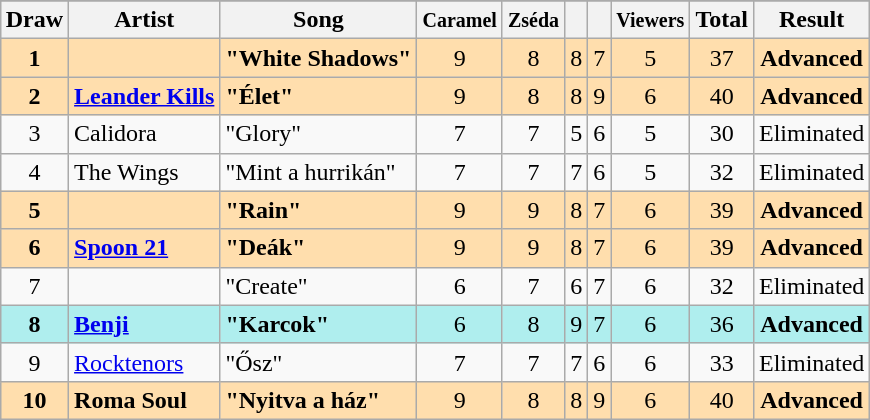<table class="sortable wikitable" style="margin: 1em auto 1em auto; text-align:center">
<tr>
</tr>
<tr>
<th>Draw</th>
<th>Artist</th>
<th>Song</th>
<th><small>Caramel</small></th>
<th><small>Zséda</small></th>
<th><small></small></th>
<th><small></small></th>
<th><small>Viewers</small></th>
<th>Total</th>
<th>Result</th>
</tr>
<tr style="background:navajowhite;">
<td><strong>1</strong></td>
<td align="left"><strong></strong></td>
<td align="left"><strong>"White Shadows"</strong></td>
<td>9</td>
<td>8</td>
<td>8</td>
<td>7</td>
<td>5</td>
<td>37</td>
<td><strong>Advanced</strong></td>
</tr>
<tr style="background:navajowhite;">
<td><strong>2</strong></td>
<td align="left"><strong><a href='#'>Leander Kills</a></strong></td>
<td align="left"><strong>"Élet"</strong></td>
<td>9</td>
<td>8</td>
<td>8</td>
<td>9</td>
<td>6</td>
<td>40</td>
<td><strong>Advanced</strong></td>
</tr>
<tr>
<td>3</td>
<td align="left">Calidora</td>
<td align="left">"Glory"</td>
<td>7</td>
<td>7</td>
<td>5</td>
<td>6</td>
<td>5</td>
<td>30</td>
<td>Eliminated</td>
</tr>
<tr>
<td>4</td>
<td align="left" data-sort-value="Wings, The">The Wings</td>
<td align="left">"Mint a hurrikán"</td>
<td>7</td>
<td>7</td>
<td>7</td>
<td>6</td>
<td>5</td>
<td>32</td>
<td>Eliminated</td>
</tr>
<tr style="background:navajowhite;">
<td><strong>5</strong></td>
<td align="left"><strong></strong></td>
<td align="left"><strong>"Rain"</strong></td>
<td>9</td>
<td>9</td>
<td>8</td>
<td>7</td>
<td>6</td>
<td>39</td>
<td><strong>Advanced</strong></td>
</tr>
<tr style="background:navajowhite;">
<td><strong>6</strong></td>
<td align="left"><strong><a href='#'>Spoon 21</a></strong></td>
<td align="left"><strong>"Deák"</strong></td>
<td>9</td>
<td>9</td>
<td>8</td>
<td>7</td>
<td>6</td>
<td>39</td>
<td><strong>Advanced</strong></td>
</tr>
<tr>
<td>7</td>
<td align="left"></td>
<td align="left">"Create"</td>
<td>6</td>
<td>7</td>
<td>6</td>
<td>7</td>
<td>6</td>
<td>32</td>
<td>Eliminated</td>
</tr>
<tr style="background:paleturquoise;">
<td><strong>8</strong></td>
<td align="left"><strong><a href='#'>Benji</a></strong></td>
<td align="left"><strong>"Karcok"</strong></td>
<td>6</td>
<td>8</td>
<td>9</td>
<td>7</td>
<td>6</td>
<td>36</td>
<td><strong>Advanced</strong></td>
</tr>
<tr>
<td>9</td>
<td align="left"><a href='#'>Rocktenors</a></td>
<td align="left">"Ősz"</td>
<td>7</td>
<td>7</td>
<td>7</td>
<td>6</td>
<td>6</td>
<td>33</td>
<td>Eliminated</td>
</tr>
<tr style="background:navajowhite;">
<td><strong>10</strong></td>
<td align="left"><strong>Roma Soul</strong></td>
<td align="left"><strong>"Nyitva a ház"</strong></td>
<td>9</td>
<td>8</td>
<td>8</td>
<td>9</td>
<td>6</td>
<td>40</td>
<td><strong>Advanced</strong></td>
</tr>
</table>
